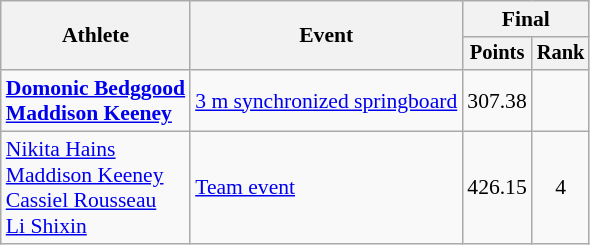<table class="wikitable" style="text-align:center; font-size:90%;">
<tr>
<th rowspan=2>Athlete</th>
<th rowspan=2>Event</th>
<th colspan=2>Final</th>
</tr>
<tr style="font-size:95%">
<th>Points</th>
<th>Rank</th>
</tr>
<tr>
<td align=left><strong><a href='#'>Domonic Bedggood</a><br> <a href='#'>Maddison Keeney</a></strong></td>
<td align=left><a href='#'>3 m synchronized springboard</a></td>
<td>307.38</td>
<td></td>
</tr>
<tr>
<td align=left><a href='#'>Nikita Hains</a><br> <a href='#'>Maddison Keeney</a><br> <a href='#'>Cassiel Rousseau</a><br> <a href='#'>Li Shixin</a></td>
<td align=left><a href='#'>Team event</a></td>
<td>426.15</td>
<td>4</td>
</tr>
</table>
